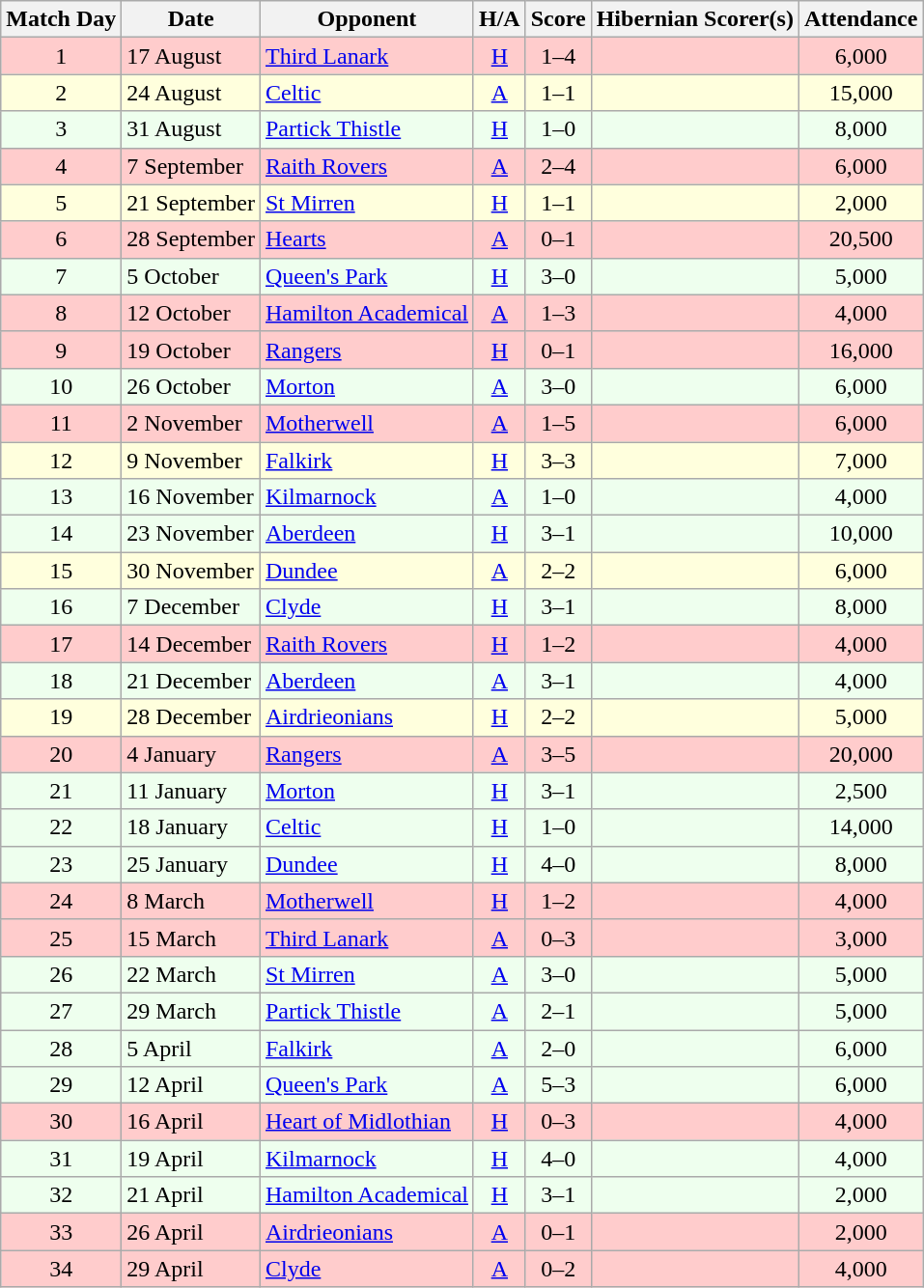<table class="wikitable" style="text-align:center">
<tr>
<th>Match Day</th>
<th>Date</th>
<th>Opponent</th>
<th>H/A</th>
<th>Score</th>
<th>Hibernian Scorer(s)</th>
<th>Attendance</th>
</tr>
<tr bgcolor=#FFCCCC>
<td>1</td>
<td align=left>17 August</td>
<td align=left><a href='#'>Third Lanark</a></td>
<td><a href='#'>H</a></td>
<td>1–4</td>
<td align=left></td>
<td>6,000</td>
</tr>
<tr bgcolor=#FFFFDD>
<td>2</td>
<td align=left>24 August</td>
<td align=left><a href='#'>Celtic</a></td>
<td><a href='#'>A</a></td>
<td>1–1</td>
<td align=left></td>
<td>15,000</td>
</tr>
<tr bgcolor=#EEFFEE>
<td>3</td>
<td align=left>31 August</td>
<td align=left><a href='#'>Partick Thistle</a></td>
<td><a href='#'>H</a></td>
<td>1–0</td>
<td align=left></td>
<td>8,000</td>
</tr>
<tr bgcolor=#FFCCCC>
<td>4</td>
<td align=left>7 September</td>
<td align=left><a href='#'>Raith Rovers</a></td>
<td><a href='#'>A</a></td>
<td>2–4</td>
<td align=left></td>
<td>6,000</td>
</tr>
<tr bgcolor=#FFFFDD>
<td>5</td>
<td align=left>21 September</td>
<td align=left><a href='#'>St Mirren</a></td>
<td><a href='#'>H</a></td>
<td>1–1</td>
<td align=left></td>
<td>2,000</td>
</tr>
<tr bgcolor=#FFCCCC>
<td>6</td>
<td align=left>28 September</td>
<td align=left><a href='#'>Hearts</a></td>
<td><a href='#'>A</a></td>
<td>0–1</td>
<td align=left></td>
<td>20,500</td>
</tr>
<tr bgcolor=#EEFFEE>
<td>7</td>
<td align=left>5 October</td>
<td align=left><a href='#'>Queen's Park</a></td>
<td><a href='#'>H</a></td>
<td>3–0</td>
<td align=left></td>
<td>5,000</td>
</tr>
<tr bgcolor=#FFCCCC>
<td>8</td>
<td align=left>12 October</td>
<td align=left><a href='#'>Hamilton Academical</a></td>
<td><a href='#'>A</a></td>
<td>1–3</td>
<td align=left></td>
<td>4,000</td>
</tr>
<tr bgcolor=#FFCCCC>
<td>9</td>
<td align=left>19 October</td>
<td align=left><a href='#'>Rangers</a></td>
<td><a href='#'>H</a></td>
<td>0–1</td>
<td align=left></td>
<td>16,000</td>
</tr>
<tr bgcolor=#EEFFEE>
<td>10</td>
<td align=left>26 October</td>
<td align=left><a href='#'>Morton</a></td>
<td><a href='#'>A</a></td>
<td>3–0</td>
<td align=left></td>
<td>6,000</td>
</tr>
<tr bgcolor=#FFCCCC>
<td>11</td>
<td align=left>2 November</td>
<td align=left><a href='#'>Motherwell</a></td>
<td><a href='#'>A</a></td>
<td>1–5</td>
<td align=left></td>
<td>6,000</td>
</tr>
<tr bgcolor=#FFFFDD>
<td>12</td>
<td align=left>9 November</td>
<td align=left><a href='#'>Falkirk</a></td>
<td><a href='#'>H</a></td>
<td>3–3</td>
<td align=left></td>
<td>7,000</td>
</tr>
<tr bgcolor=#EEFFEE>
<td>13</td>
<td align=left>16 November</td>
<td align=left><a href='#'>Kilmarnock</a></td>
<td><a href='#'>A</a></td>
<td>1–0</td>
<td align=left></td>
<td>4,000</td>
</tr>
<tr bgcolor=#EEFFEE>
<td>14</td>
<td align=left>23 November</td>
<td align=left><a href='#'>Aberdeen</a></td>
<td><a href='#'>H</a></td>
<td>3–1</td>
<td align=left></td>
<td>10,000</td>
</tr>
<tr bgcolor=#FFFFDD>
<td>15</td>
<td align=left>30 November</td>
<td align=left><a href='#'>Dundee</a></td>
<td><a href='#'>A</a></td>
<td>2–2</td>
<td align=left></td>
<td>6,000</td>
</tr>
<tr bgcolor=#EEFFEE>
<td>16</td>
<td align=left>7 December</td>
<td align=left><a href='#'>Clyde</a></td>
<td><a href='#'>H</a></td>
<td>3–1</td>
<td align=left></td>
<td>8,000</td>
</tr>
<tr bgcolor=#FFCCCC>
<td>17</td>
<td align=left>14 December</td>
<td align=left><a href='#'>Raith Rovers</a></td>
<td><a href='#'>H</a></td>
<td>1–2</td>
<td align=left></td>
<td>4,000</td>
</tr>
<tr bgcolor=#EEFFEE>
<td>18</td>
<td align=left>21 December</td>
<td align=left><a href='#'>Aberdeen</a></td>
<td><a href='#'>A</a></td>
<td>3–1</td>
<td align=left></td>
<td>4,000</td>
</tr>
<tr bgcolor=#FFFFDD>
<td>19</td>
<td align=left>28 December</td>
<td align=left><a href='#'>Airdrieonians</a></td>
<td><a href='#'>H</a></td>
<td>2–2</td>
<td align=left></td>
<td>5,000</td>
</tr>
<tr bgcolor=#FFCCCC>
<td>20</td>
<td align=left>4 January</td>
<td align=left><a href='#'>Rangers</a></td>
<td><a href='#'>A</a></td>
<td>3–5</td>
<td align=left></td>
<td>20,000</td>
</tr>
<tr bgcolor=#EEFFEE>
<td>21</td>
<td align=left>11 January</td>
<td align=left><a href='#'>Morton</a></td>
<td><a href='#'>H</a></td>
<td>3–1</td>
<td align=left></td>
<td>2,500</td>
</tr>
<tr bgcolor=#EEFFEE>
<td>22</td>
<td align=left>18 January</td>
<td align=left><a href='#'>Celtic</a></td>
<td><a href='#'>H</a></td>
<td>1–0</td>
<td align=left></td>
<td>14,000</td>
</tr>
<tr bgcolor=#EEFFEE>
<td>23</td>
<td align=left>25 January</td>
<td align=left><a href='#'>Dundee</a></td>
<td><a href='#'>H</a></td>
<td>4–0</td>
<td align=left></td>
<td>8,000</td>
</tr>
<tr bgcolor=#FFCCCC>
<td>24</td>
<td align=left>8 March</td>
<td align=left><a href='#'>Motherwell</a></td>
<td><a href='#'>H</a></td>
<td>1–2</td>
<td align=left></td>
<td>4,000</td>
</tr>
<tr bgcolor=#FFCCCC>
<td>25</td>
<td align=left>15 March</td>
<td align=left><a href='#'>Third Lanark</a></td>
<td><a href='#'>A</a></td>
<td>0–3</td>
<td align=left></td>
<td>3,000</td>
</tr>
<tr bgcolor=#EEFFEE>
<td>26</td>
<td align=left>22 March</td>
<td align=left><a href='#'>St Mirren</a></td>
<td><a href='#'>A</a></td>
<td>3–0</td>
<td align=left></td>
<td>5,000</td>
</tr>
<tr bgcolor=#EEFFEE>
<td>27</td>
<td align=left>29 March</td>
<td align=left><a href='#'>Partick Thistle</a></td>
<td><a href='#'>A</a></td>
<td>2–1</td>
<td align=left></td>
<td>5,000</td>
</tr>
<tr bgcolor=#EEFFEE>
<td>28</td>
<td align=left>5 April</td>
<td align=left><a href='#'>Falkirk</a></td>
<td><a href='#'>A</a></td>
<td>2–0</td>
<td align=left></td>
<td>6,000</td>
</tr>
<tr bgcolor=#EEFFEE>
<td>29</td>
<td align=left>12 April</td>
<td align=left><a href='#'>Queen's Park</a></td>
<td><a href='#'>A</a></td>
<td>5–3</td>
<td align=left></td>
<td>6,000</td>
</tr>
<tr bgcolor=#FFCCCC>
<td>30</td>
<td align=left>16 April</td>
<td align=left><a href='#'>Heart of Midlothian</a></td>
<td><a href='#'>H</a></td>
<td>0–3</td>
<td align=left></td>
<td>4,000</td>
</tr>
<tr bgcolor=#EEFFEE>
<td>31</td>
<td align=left>19 April</td>
<td align=left><a href='#'>Kilmarnock</a></td>
<td><a href='#'>H</a></td>
<td>4–0</td>
<td align=left></td>
<td>4,000</td>
</tr>
<tr bgcolor=#EEFFEE>
<td>32</td>
<td align=left>21 April</td>
<td align=left><a href='#'>Hamilton Academical</a></td>
<td><a href='#'>H</a></td>
<td>3–1</td>
<td align=left></td>
<td>2,000</td>
</tr>
<tr bgcolor=#FFCCCC>
<td>33</td>
<td align=left>26 April</td>
<td align=left><a href='#'>Airdrieonians</a></td>
<td><a href='#'>A</a></td>
<td>0–1</td>
<td align=left></td>
<td>2,000</td>
</tr>
<tr bgcolor=#FFCCCC>
<td>34</td>
<td align=left>29 April</td>
<td align=left><a href='#'>Clyde</a></td>
<td><a href='#'>A</a></td>
<td>0–2</td>
<td align=left></td>
<td>4,000</td>
</tr>
</table>
